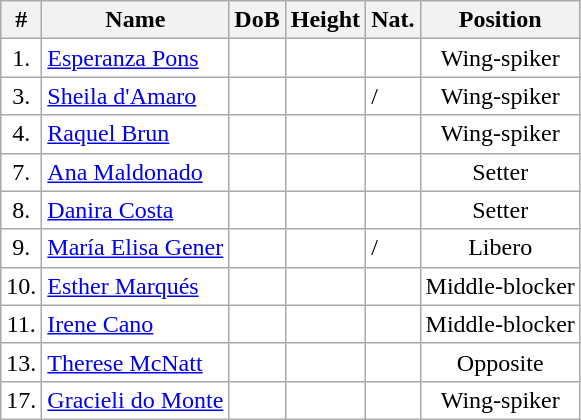<table class="wikitable sortable">
<tr>
<th width=" %">#</th>
<th width=" %">Name</th>
<th width=" %">DoB</th>
<th width=" %">Height</th>
<th width=" %">Nat.</th>
<th width=" %">Position</th>
</tr>
<tr style="background:#ffffff">
<td align="center">1.</td>
<td><a href='#'>Esperanza Pons</a></td>
<td align="center"></td>
<td align="center"></td>
<td></td>
<td align="center">Wing-spiker</td>
</tr>
<tr style="background:#ffffff">
<td align="center">3.</td>
<td><a href='#'>Sheila d'Amaro</a></td>
<td align="center"></td>
<td align="center"></td>
<td>/</td>
<td align="center">Wing-spiker</td>
</tr>
<tr style="background:#ffffff">
<td align="center">4.</td>
<td><a href='#'>Raquel Brun</a></td>
<td align="center"></td>
<td align="center"></td>
<td></td>
<td align="center">Wing-spiker</td>
</tr>
<tr style="background:#ffffff">
<td align="center">7.</td>
<td><a href='#'>Ana Maldonado</a></td>
<td align="center"></td>
<td align="center"></td>
<td></td>
<td align="center">Setter</td>
</tr>
<tr style="background:#ffffff">
<td align="center">8.</td>
<td><a href='#'>Danira Costa</a></td>
<td align="center"></td>
<td align="center"></td>
<td></td>
<td align="center">Setter</td>
</tr>
<tr style="background:#ffffff">
<td align="center">9.</td>
<td><a href='#'>María Elisa Gener</a></td>
<td align="center"></td>
<td align="center"></td>
<td>/</td>
<td align="center">Libero</td>
</tr>
<tr style="background:#ffffff">
<td align="center">10.</td>
<td><a href='#'>Esther Marqués</a></td>
<td align="center"></td>
<td align="center"></td>
<td></td>
<td align="center">Middle-blocker</td>
</tr>
<tr style="background:#ffffff">
<td align="center">11.</td>
<td><a href='#'>Irene Cano</a></td>
<td align="center"></td>
<td align="center"></td>
<td></td>
<td align="center">Middle-blocker</td>
</tr>
<tr style="background:#ffffff">
<td align="center">13.</td>
<td><a href='#'>Therese McNatt</a></td>
<td align="center"></td>
<td align="center"></td>
<td></td>
<td align="center">Opposite</td>
</tr>
<tr style="background:#ffffff">
<td align="center">17.</td>
<td><a href='#'>Gracieli do Monte</a></td>
<td align="center"></td>
<td align="center"></td>
<td></td>
<td align="center">Wing-spiker</td>
</tr>
</table>
